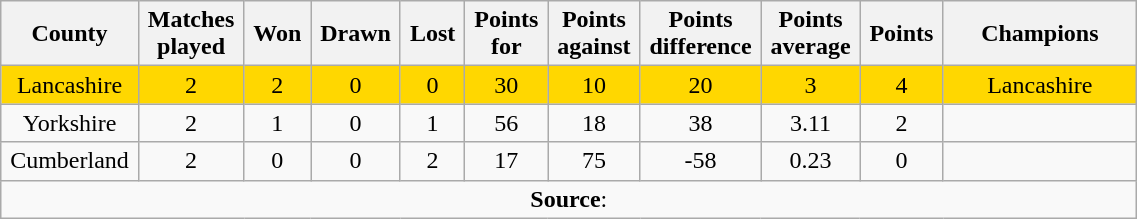<table class="wikitable plainrowheaders" style="text-align: center; width: 60%">
<tr>
<th scope="col" style="width: 5%;">County</th>
<th scope="col" style="width: 5%;">Matches played</th>
<th scope="col" style="width: 5%;">Won</th>
<th scope="col" style="width: 5%;">Drawn</th>
<th scope="col" style="width: 5%;">Lost</th>
<th scope="col" style="width: 5%;">Points for</th>
<th scope="col" style="width: 5%;">Points against</th>
<th scope="col" style="width: 5%;">Points difference</th>
<th scope="col" style="width: 5%;">Points average</th>
<th scope="col" style="width: 5%;">Points</th>
<th scope="col" style="width: 15%;">Champions</th>
</tr>
<tr style="background: gold;">
<td>Lancashire</td>
<td>2</td>
<td>2</td>
<td>0</td>
<td>0</td>
<td>30</td>
<td>10</td>
<td>20</td>
<td>3</td>
<td>4</td>
<td>Lancashire</td>
</tr>
<tr>
<td>Yorkshire</td>
<td>2</td>
<td>1</td>
<td>0</td>
<td>1</td>
<td>56</td>
<td>18</td>
<td>38</td>
<td>3.11</td>
<td>2</td>
<td></td>
</tr>
<tr>
<td>Cumberland</td>
<td>2</td>
<td>0</td>
<td>0</td>
<td>2</td>
<td>17</td>
<td>75</td>
<td>-58</td>
<td>0.23</td>
<td>0</td>
<td></td>
</tr>
<tr>
<td colspan="11"><strong>Source</strong>:</td>
</tr>
</table>
